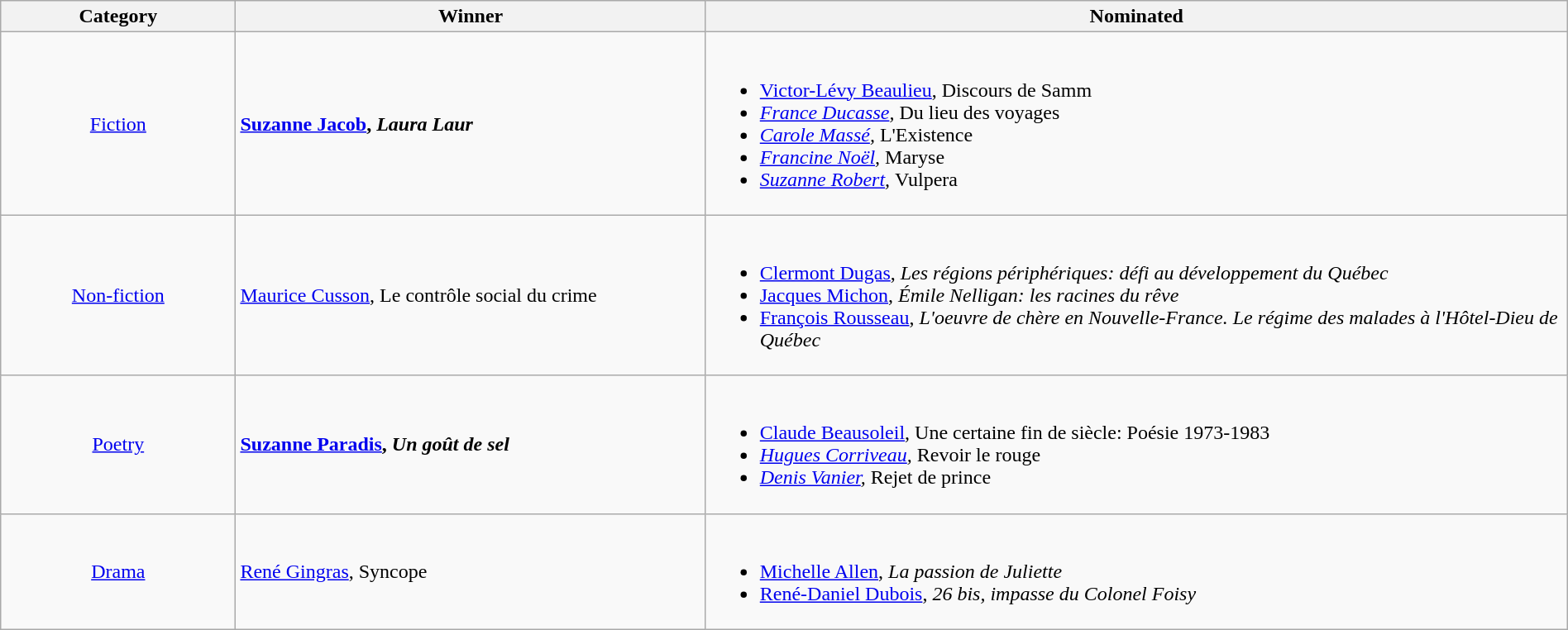<table class="wikitable" width="100%">
<tr>
<th width=15%>Category</th>
<th width=30%>Winner</th>
<th width=55%>Nominated</th>
</tr>
<tr>
<td align="center"><a href='#'>Fiction</a></td>
<td> <strong><a href='#'>Suzanne Jacob</a>, <em>Laura Laur<strong><em></td>
<td><br><ul><li><a href='#'>Victor-Lévy Beaulieu</a>, </em>Discours de Samm<em></li><li><a href='#'>France Ducasse</a>, </em>Du lieu des voyages<em></li><li><a href='#'>Carole Massé</a>, </em>L'Existence<em></li><li><a href='#'>Francine Noël</a>, </em>Maryse<em></li><li><a href='#'>Suzanne Robert</a>, </em>Vulpera<em></li></ul></td>
</tr>
<tr>
<td align="center"><a href='#'>Non-fiction</a></td>
<td> </strong><a href='#'>Maurice Cusson</a>, </em>Le contrôle social du crime</em></strong></td>
<td><br><ul><li><a href='#'>Clermont Dugas</a>, <em>Les régions périphériques: défi au développement du Québec</em></li><li><a href='#'>Jacques Michon</a>, <em>Émile Nelligan: les racines du rêve</em></li><li><a href='#'>François Rousseau</a>, <em>L'oeuvre de chère en Nouvelle-France. Le régime des malades à l'Hôtel-Dieu de Québec</em></li></ul></td>
</tr>
<tr>
<td align="center"><a href='#'>Poetry</a></td>
<td> <strong><a href='#'>Suzanne Paradis</a>, <em>Un goût de sel<strong><em></td>
<td><br><ul><li><a href='#'>Claude Beausoleil</a>, </em>Une certaine fin de siècle: Poésie 1973-1983<em></li><li><a href='#'>Hugues Corriveau</a>, </em>Revoir le rouge<em></li><li><a href='#'>Denis Vanier</a>, </em>Rejet de prince<em></li></ul></td>
</tr>
<tr>
<td align="center"><a href='#'>Drama</a></td>
<td> </strong><a href='#'>René Gingras</a>, </em>Syncope</em></strong></td>
<td><br><ul><li><a href='#'>Michelle Allen</a>, <em>La passion de Juliette</em></li><li><a href='#'>René-Daniel Dubois</a>, <em>26 bis, impasse du Colonel Foisy</em></li></ul></td>
</tr>
</table>
